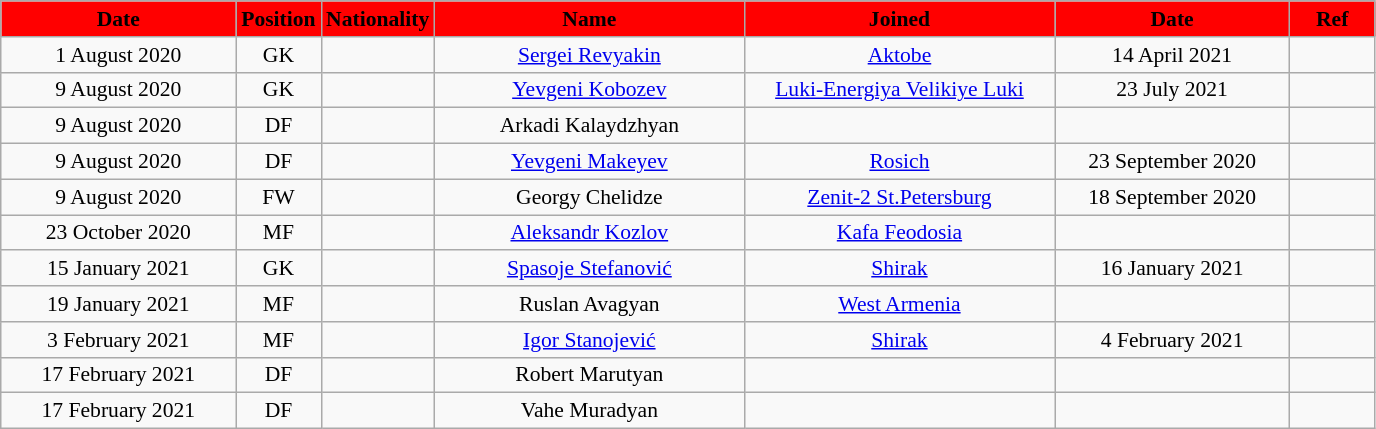<table class="wikitable"  style="text-align:center; font-size:90%; ">
<tr>
<th style="background:#FF0000; color:#000000; width:150px;">Date</th>
<th style="background:#FF0000; color:#000000; width:50px;">Position</th>
<th style="background:#FF0000; color:#000000; width:50px;">Nationality</th>
<th style="background:#FF0000; color:#000000; width:200px;">Name</th>
<th style="background:#FF0000; color:#000000; width:200px;">Joined</th>
<th style="background:#FF0000; color:#000000; width:150px;">Date</th>
<th style="background:#FF0000; color:#000000; width:50px;">Ref</th>
</tr>
<tr>
<td>1 August 2020</td>
<td>GK</td>
<td></td>
<td><a href='#'>Sergei Revyakin</a></td>
<td><a href='#'>Aktobe</a></td>
<td>14 April 2021</td>
<td></td>
</tr>
<tr>
<td>9 August 2020</td>
<td>GK</td>
<td></td>
<td><a href='#'>Yevgeni Kobozev</a></td>
<td><a href='#'>Luki-Energiya Velikiye Luki</a></td>
<td>23 July 2021</td>
<td></td>
</tr>
<tr>
<td>9 August 2020</td>
<td>DF</td>
<td></td>
<td>Arkadi Kalaydzhyan</td>
<td></td>
<td></td>
<td></td>
</tr>
<tr>
<td>9 August 2020</td>
<td>DF</td>
<td></td>
<td><a href='#'>Yevgeni Makeyev</a></td>
<td><a href='#'>Rosich</a></td>
<td>23 September 2020</td>
<td></td>
</tr>
<tr>
<td>9 August 2020</td>
<td>FW</td>
<td></td>
<td>Georgy Chelidze</td>
<td><a href='#'>Zenit-2 St.Petersburg</a></td>
<td>18 September 2020</td>
<td></td>
</tr>
<tr>
<td>23 October 2020</td>
<td>MF</td>
<td></td>
<td><a href='#'>Aleksandr Kozlov</a></td>
<td><a href='#'>Kafa Feodosia</a></td>
<td></td>
<td></td>
</tr>
<tr>
<td>15 January 2021</td>
<td>GK</td>
<td></td>
<td><a href='#'>Spasoje Stefanović</a></td>
<td><a href='#'>Shirak</a></td>
<td>16 January 2021</td>
<td></td>
</tr>
<tr>
<td>19 January 2021</td>
<td>MF</td>
<td></td>
<td>Ruslan Avagyan</td>
<td><a href='#'>West Armenia</a></td>
<td></td>
<td></td>
</tr>
<tr>
<td>3 February 2021</td>
<td>MF</td>
<td></td>
<td><a href='#'>Igor Stanojević</a></td>
<td><a href='#'>Shirak</a></td>
<td>4 February 2021</td>
<td></td>
</tr>
<tr>
<td>17 February 2021</td>
<td>DF</td>
<td></td>
<td>Robert Marutyan</td>
<td></td>
<td></td>
<td></td>
</tr>
<tr>
<td>17 February 2021</td>
<td>DF</td>
<td></td>
<td>Vahe Muradyan</td>
<td></td>
<td></td>
<td></td>
</tr>
</table>
